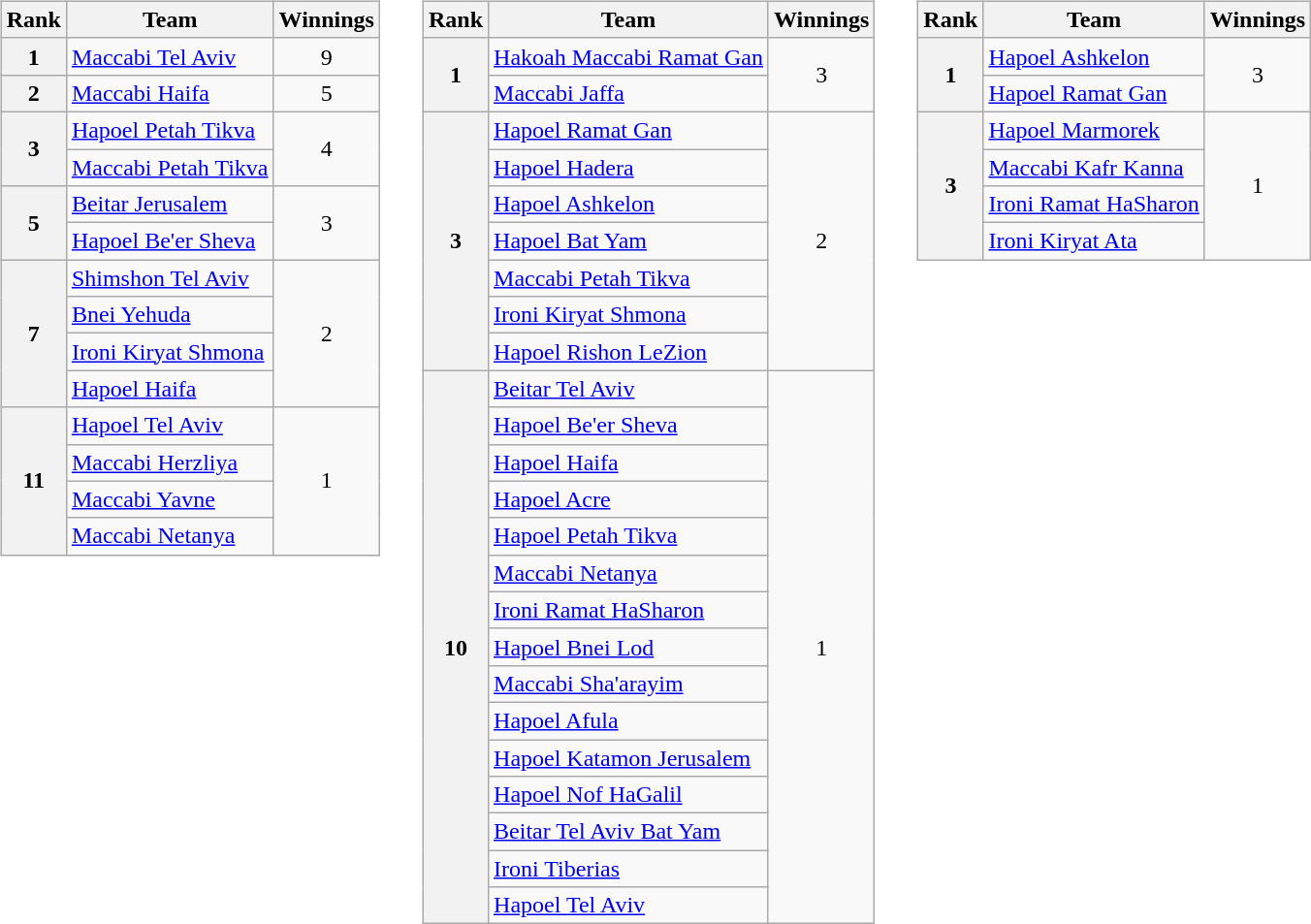<table>
<tr>
<td valign=top><br><table class="wikitable">
<tr>
<th>Rank</th>
<th>Team</th>
<th>Winnings</th>
</tr>
<tr>
<th>1</th>
<td><a href='#'>Maccabi Tel Aviv</a></td>
<td align=center>9</td>
</tr>
<tr>
<th>2</th>
<td><a href='#'>Maccabi Haifa</a></td>
<td align=center>5</td>
</tr>
<tr>
<th rowspan=2>3</th>
<td><a href='#'>Hapoel Petah Tikva</a></td>
<td align=center rowspan=2>4</td>
</tr>
<tr>
<td><a href='#'>Maccabi Petah Tikva</a></td>
</tr>
<tr>
<th rowspan=2>5</th>
<td><a href='#'>Beitar Jerusalem</a></td>
<td align=center rowspan=2>3</td>
</tr>
<tr>
<td><a href='#'>Hapoel Be'er Sheva</a></td>
</tr>
<tr>
<th rowspan=4>7</th>
<td><a href='#'>Shimshon Tel Aviv</a></td>
<td align=center rowspan=4>2</td>
</tr>
<tr>
<td><a href='#'>Bnei Yehuda</a></td>
</tr>
<tr>
<td><a href='#'>Ironi Kiryat Shmona</a></td>
</tr>
<tr>
<td><a href='#'>Hapoel Haifa</a></td>
</tr>
<tr>
<th rowspan=4>11</th>
<td><a href='#'>Hapoel Tel Aviv</a></td>
<td align=center rowspan=4>1</td>
</tr>
<tr>
<td><a href='#'>Maccabi Herzliya</a></td>
</tr>
<tr>
<td><a href='#'>Maccabi Yavne</a></td>
</tr>
<tr>
<td><a href='#'>Maccabi Netanya</a></td>
</tr>
</table>
</td>
<td width="5"> </td>
<td valign=top><br><table class="wikitable">
<tr>
<th>Rank</th>
<th>Team</th>
<th>Winnings</th>
</tr>
<tr>
<th rowspan=2>1</th>
<td><a href='#'>Hakoah Maccabi Ramat Gan</a></td>
<td align=center rowspan=2>3</td>
</tr>
<tr>
<td><a href='#'>Maccabi Jaffa</a></td>
</tr>
<tr>
<th rowspan=7>3</th>
<td><a href='#'>Hapoel Ramat Gan</a></td>
<td align=center rowspan=7>2</td>
</tr>
<tr>
<td><a href='#'>Hapoel Hadera</a></td>
</tr>
<tr>
<td><a href='#'>Hapoel Ashkelon</a></td>
</tr>
<tr>
<td><a href='#'>Hapoel Bat Yam</a></td>
</tr>
<tr>
<td><a href='#'>Maccabi Petah Tikva</a></td>
</tr>
<tr>
<td><a href='#'>Ironi Kiryat Shmona</a></td>
</tr>
<tr>
<td><a href='#'>Hapoel Rishon LeZion</a></td>
</tr>
<tr>
<th rowspan=15>10</th>
<td><a href='#'>Beitar Tel Aviv</a></td>
<td align=center rowspan=15>1</td>
</tr>
<tr>
<td><a href='#'>Hapoel Be'er Sheva</a></td>
</tr>
<tr>
<td><a href='#'>Hapoel Haifa</a></td>
</tr>
<tr>
<td><a href='#'>Hapoel Acre</a></td>
</tr>
<tr>
<td><a href='#'>Hapoel Petah Tikva</a></td>
</tr>
<tr>
<td><a href='#'>Maccabi Netanya</a></td>
</tr>
<tr>
<td><a href='#'>Ironi Ramat HaSharon</a></td>
</tr>
<tr>
<td><a href='#'>Hapoel Bnei Lod</a></td>
</tr>
<tr>
<td><a href='#'>Maccabi Sha'arayim</a></td>
</tr>
<tr>
<td><a href='#'>Hapoel Afula</a></td>
</tr>
<tr>
<td><a href='#'>Hapoel Katamon Jerusalem</a></td>
</tr>
<tr>
<td><a href='#'>Hapoel Nof HaGalil</a></td>
</tr>
<tr>
<td><a href='#'>Beitar Tel Aviv Bat Yam</a></td>
</tr>
<tr>
<td><a href='#'>Ironi Tiberias</a></td>
</tr>
<tr>
<td><a href='#'>Hapoel Tel Aviv</a></td>
</tr>
</table>
</td>
<td width=5> </td>
<td valign=top><br><table class="wikitable">
<tr>
<th>Rank</th>
<th>Team</th>
<th>Winnings</th>
</tr>
<tr>
<th rowspan=2>1</th>
<td><a href='#'>Hapoel Ashkelon</a></td>
<td align=center rowspan=2>3</td>
</tr>
<tr>
<td><a href='#'>Hapoel Ramat Gan</a></td>
</tr>
<tr>
<th rowspan=4>3</th>
<td><a href='#'>Hapoel Marmorek</a></td>
<td align=center rowspan=4>1</td>
</tr>
<tr>
<td><a href='#'>Maccabi Kafr Kanna</a></td>
</tr>
<tr>
<td><a href='#'>Ironi Ramat HaSharon</a></td>
</tr>
<tr>
<td><a href='#'>Ironi Kiryat Ata</a></td>
</tr>
</table>
</td>
</tr>
</table>
